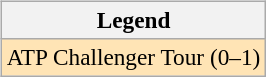<table>
<tr valign=top>
<td><br><table class=wikitable style=font-size:97%>
<tr>
<th>Legend</th>
</tr>
<tr style="background:moccasin;">
<td>ATP Challenger Tour (0–1)</td>
</tr>
</table>
</td>
<td></td>
</tr>
</table>
